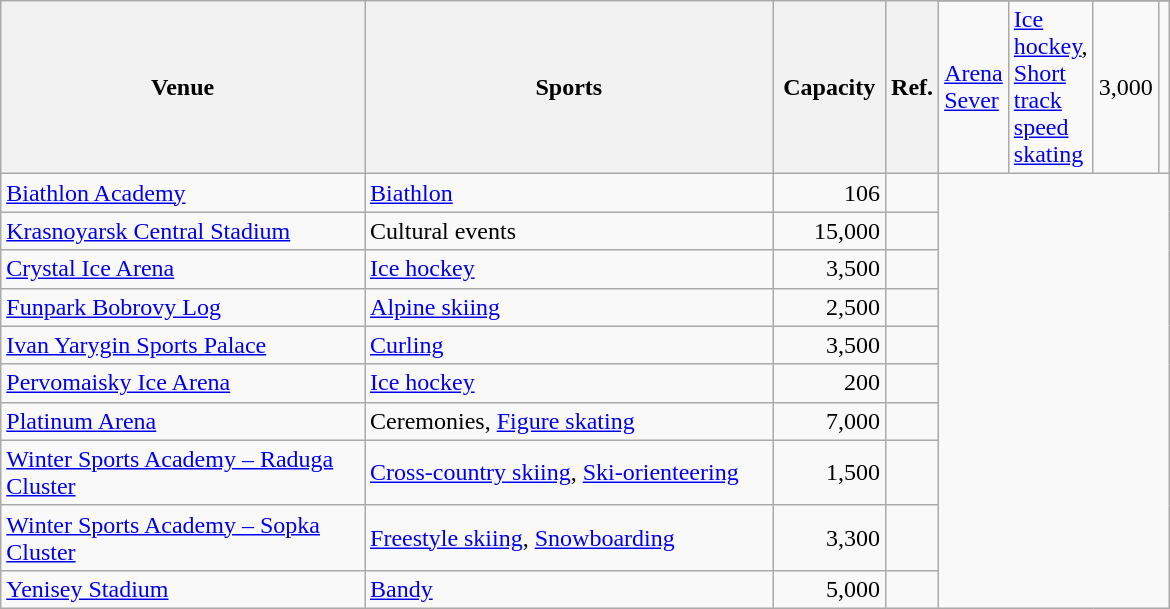<table class="wikitable sortable" width=780px>
<tr>
<th rowspan="2" width=40%>Venue</th>
<th rowspan="2" width=45%>Sports</th>
<th rowspan="2" width=10%>Capacity</th>
<th rowspan="2" class="unsortable">Ref.</th>
</tr>
<tr>
<td><a href='#'>Arena Sever</a></td>
<td><a href='#'>Ice hockey</a>, <a href='#'>Short track speed skating</a></td>
<td align="right">3,000</td>
<td align=center></td>
</tr>
<tr>
<td><a href='#'>Biathlon Academy</a></td>
<td><a href='#'>Biathlon</a></td>
<td align="right">106</td>
<td align=center></td>
</tr>
<tr>
<td><a href='#'>Krasnoyarsk Central Stadium</a></td>
<td>Cultural events</td>
<td align="right">15,000</td>
<td align=center></td>
</tr>
<tr>
<td><a href='#'>Crystal Ice Arena</a></td>
<td><a href='#'>Ice hockey</a></td>
<td align="right">3,500</td>
<td align=center></td>
</tr>
<tr>
<td><a href='#'>Funpark Bobrovy Log</a></td>
<td><a href='#'>Alpine skiing</a></td>
<td align="right">2,500</td>
<td align=center></td>
</tr>
<tr>
<td><a href='#'>Ivan Yarygin Sports Palace</a></td>
<td><a href='#'>Curling</a></td>
<td align="right">3,500</td>
<td align=center></td>
</tr>
<tr>
<td><a href='#'>Pervomaisky Ice Arena</a></td>
<td><a href='#'>Ice hockey</a></td>
<td align="right">200</td>
<td align=center></td>
</tr>
<tr>
<td><a href='#'>Platinum Arena</a></td>
<td>Ceremonies, <a href='#'>Figure skating</a></td>
<td align="right">7,000</td>
<td align=center></td>
</tr>
<tr>
<td><a href='#'>Winter Sports Academy – Raduga Cluster</a></td>
<td><a href='#'>Cross-country skiing</a>, <a href='#'>Ski-orienteering</a></td>
<td align="right">1,500</td>
<td align=center></td>
</tr>
<tr>
<td><a href='#'>Winter Sports Academy – Sopka Cluster</a></td>
<td><a href='#'>Freestyle skiing</a>, <a href='#'>Snowboarding</a></td>
<td align="right">3,300</td>
<td align=center></td>
</tr>
<tr>
<td><a href='#'>Yenisey Stadium</a></td>
<td><a href='#'>Bandy</a></td>
<td align="right">5,000</td>
<td align=center></td>
</tr>
</table>
